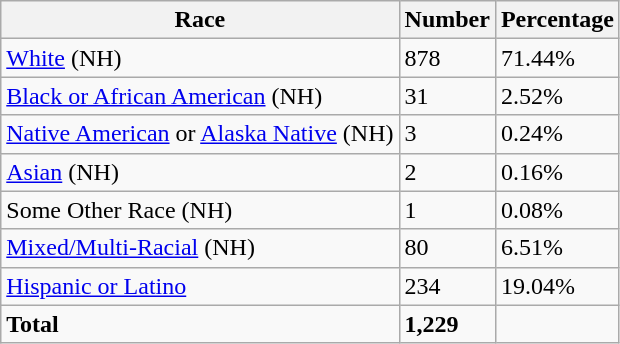<table class="wikitable">
<tr>
<th>Race</th>
<th>Number</th>
<th>Percentage</th>
</tr>
<tr>
<td><a href='#'>White</a> (NH)</td>
<td>878</td>
<td>71.44%</td>
</tr>
<tr>
<td><a href='#'>Black or African American</a> (NH)</td>
<td>31</td>
<td>2.52%</td>
</tr>
<tr>
<td><a href='#'>Native American</a> or <a href='#'>Alaska Native</a> (NH)</td>
<td>3</td>
<td>0.24%</td>
</tr>
<tr>
<td><a href='#'>Asian</a> (NH)</td>
<td>2</td>
<td>0.16%</td>
</tr>
<tr>
<td>Some Other Race (NH)</td>
<td>1</td>
<td>0.08%</td>
</tr>
<tr>
<td><a href='#'>Mixed/Multi-Racial</a> (NH)</td>
<td>80</td>
<td>6.51%</td>
</tr>
<tr>
<td><a href='#'>Hispanic or Latino</a></td>
<td>234</td>
<td>19.04%</td>
</tr>
<tr>
<td><strong>Total</strong></td>
<td><strong>1,229</strong></td>
<td></td>
</tr>
</table>
